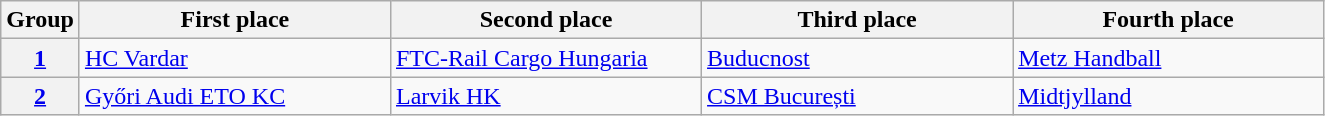<table class=wikitable>
<tr>
<th>Group</th>
<th width=200>First place</th>
<th width=200>Second place</th>
<th width=200>Third place</th>
<th width=200>Fourth place</th>
</tr>
<tr>
<th><a href='#'>1</a></th>
<td> <a href='#'>HC Vardar</a></td>
<td> <a href='#'>FTC-Rail Cargo Hungaria</a></td>
<td> <a href='#'>Buducnost</a></td>
<td> <a href='#'>Metz Handball</a></td>
</tr>
<tr>
<th><a href='#'>2</a></th>
<td> <a href='#'>Győri Audi ETO KC</a></td>
<td> <a href='#'>Larvik HK</a></td>
<td> <a href='#'>CSM București</a></td>
<td> <a href='#'>Midtjylland</a></td>
</tr>
</table>
